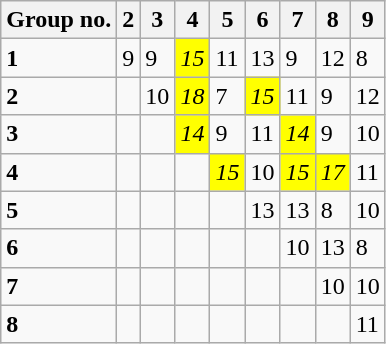<table class="wikitable">
<tr>
<th>Group no.</th>
<th>2</th>
<th>3</th>
<th>4</th>
<th>5</th>
<th>6</th>
<th>7</th>
<th>8</th>
<th>9</th>
</tr>
<tr>
<td><strong>1</strong></td>
<td>9</td>
<td>9</td>
<td style="background:yellow;"><em>15</em></td>
<td>11</td>
<td>13</td>
<td>9</td>
<td>12</td>
<td>8</td>
</tr>
<tr>
<td><strong>2</strong></td>
<td></td>
<td>10</td>
<td style="background:yellow;"><em>18</em></td>
<td>7</td>
<td style="background:yellow;"><em>15</em></td>
<td>11</td>
<td>9</td>
<td>12</td>
</tr>
<tr>
<td><strong>3</strong></td>
<td></td>
<td></td>
<td style="background:yellow;"><em>14</em></td>
<td>9</td>
<td>11</td>
<td style="background:yellow;"><em>14</em></td>
<td>9</td>
<td>10</td>
</tr>
<tr>
<td><strong>4</strong></td>
<td></td>
<td></td>
<td></td>
<td style="background:yellow;"><em>15</em></td>
<td>10</td>
<td style="background:yellow;"><em>15</em></td>
<td style="background:yellow;"><em>17</em></td>
<td>11</td>
</tr>
<tr>
<td><strong>5</strong></td>
<td></td>
<td></td>
<td></td>
<td></td>
<td>13</td>
<td>13</td>
<td>8</td>
<td>10</td>
</tr>
<tr>
<td><strong>6</strong></td>
<td></td>
<td></td>
<td></td>
<td></td>
<td></td>
<td>10</td>
<td>13</td>
<td>8</td>
</tr>
<tr>
<td><strong>7</strong></td>
<td></td>
<td></td>
<td></td>
<td></td>
<td></td>
<td></td>
<td>10</td>
<td>10</td>
</tr>
<tr>
<td><strong>8</strong></td>
<td></td>
<td></td>
<td></td>
<td></td>
<td></td>
<td></td>
<td></td>
<td>11</td>
</tr>
</table>
